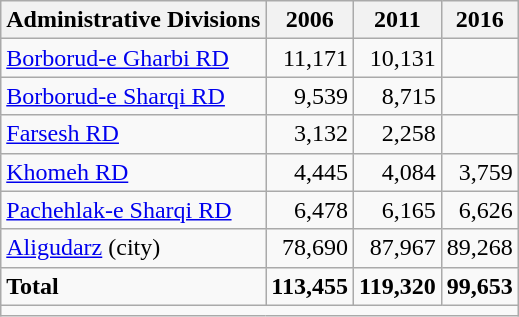<table class="wikitable">
<tr>
<th>Administrative Divisions</th>
<th>2006</th>
<th>2011</th>
<th>2016</th>
</tr>
<tr>
<td><a href='#'>Borborud-e Gharbi RD</a></td>
<td style="text-align: right;">11,171</td>
<td style="text-align: right;">10,131</td>
<td style="text-align: right;"></td>
</tr>
<tr>
<td><a href='#'>Borborud-e Sharqi RD</a></td>
<td style="text-align: right;">9,539</td>
<td style="text-align: right;">8,715</td>
<td style="text-align: right;"></td>
</tr>
<tr>
<td><a href='#'>Farsesh RD</a></td>
<td style="text-align: right;">3,132</td>
<td style="text-align: right;">2,258</td>
<td style="text-align: right;"></td>
</tr>
<tr>
<td><a href='#'>Khomeh RD</a></td>
<td style="text-align: right;">4,445</td>
<td style="text-align: right;">4,084</td>
<td style="text-align: right;">3,759</td>
</tr>
<tr>
<td><a href='#'>Pachehlak-e Sharqi RD</a></td>
<td style="text-align: right;">6,478</td>
<td style="text-align: right;">6,165</td>
<td style="text-align: right;">6,626</td>
</tr>
<tr>
<td><a href='#'>Aligudarz</a> (city)</td>
<td style="text-align: right;">78,690</td>
<td style="text-align: right;">87,967</td>
<td style="text-align: right;">89,268</td>
</tr>
<tr>
<td><strong>Total</strong></td>
<td style="text-align: right;"><strong>113,455</strong></td>
<td style="text-align: right;"><strong>119,320</strong></td>
<td style="text-align: right;"><strong>99,653</strong></td>
</tr>
<tr>
<td colspan=4></td>
</tr>
</table>
